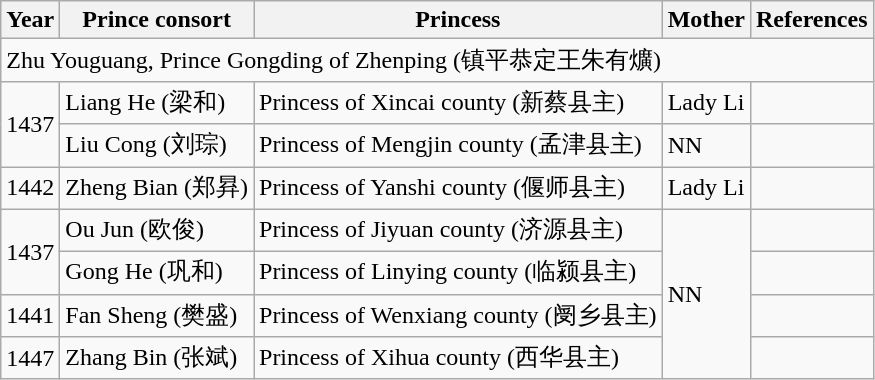<table class="wikitable">
<tr>
<th>Year</th>
<th>Prince consort</th>
<th>Princess</th>
<th>Mother</th>
<th>References</th>
</tr>
<tr>
<td colspan="5">Zhu Youguang, Prince Gongding of Zhenping (镇平恭定王朱有爌)</td>
</tr>
<tr>
<td rowspan="2">1437</td>
<td>Liang He (梁和)</td>
<td>Princess of Xincai county (新蔡县主)</td>
<td>Lady Li</td>
<td></td>
</tr>
<tr>
<td>Liu Cong (刘琮)</td>
<td>Princess of Mengjin county (孟津县主)</td>
<td>NN</td>
<td></td>
</tr>
<tr>
<td>1442</td>
<td>Zheng Bian (郑昪)</td>
<td>Princess of Yanshi county (偃师县主)</td>
<td>Lady Li</td>
<td></td>
</tr>
<tr>
<td rowspan="2">1437</td>
<td>Ou Jun (欧俊)</td>
<td>Princess of Jiyuan county (济源县主)</td>
<td rowspan="4">NN</td>
<td></td>
</tr>
<tr>
<td>Gong He (巩和)</td>
<td>Princess of Linying county (临颍县主)</td>
<td></td>
</tr>
<tr>
<td>1441</td>
<td>Fan Sheng (樊盛)</td>
<td>Princess of Wenxiang county (阌乡县主)</td>
<td></td>
</tr>
<tr>
<td>1447</td>
<td>Zhang Bin (张斌)</td>
<td>Princess of Xihua county (西华县主)</td>
<td></td>
</tr>
</table>
